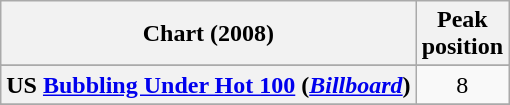<table class="wikitable sortable plainrowheaders" style="text-align:center;">
<tr>
<th scope="col">Chart (2008)</th>
<th scope="col">Peak<br>position</th>
</tr>
<tr>
</tr>
<tr>
</tr>
<tr>
<th scope="row">US <a href='#'>Bubbling Under Hot 100</a> (<a href='#'><em>Billboard</em></a>)</th>
<td align="center">8</td>
</tr>
<tr>
</tr>
</table>
